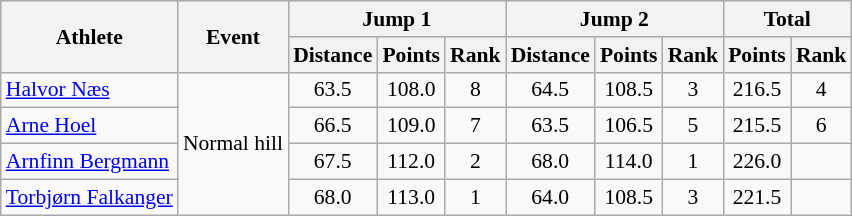<table class="wikitable" style="font-size:90%">
<tr>
<th rowspan="2">Athlete</th>
<th rowspan="2">Event</th>
<th colspan="3">Jump 1</th>
<th colspan="3">Jump 2</th>
<th colspan="2">Total</th>
</tr>
<tr>
<th>Distance</th>
<th>Points</th>
<th>Rank</th>
<th>Distance</th>
<th>Points</th>
<th>Rank</th>
<th>Points</th>
<th>Rank</th>
</tr>
<tr>
<td><a href='#'>Halvor Næs</a></td>
<td rowspan="4">Normal hill</td>
<td align="center">63.5</td>
<td align="center">108.0</td>
<td align="center">8</td>
<td align="center">64.5</td>
<td align="center">108.5</td>
<td align="center">3</td>
<td align="center">216.5</td>
<td align="center">4</td>
</tr>
<tr>
<td><a href='#'>Arne Hoel</a></td>
<td align="center">66.5</td>
<td align="center">109.0</td>
<td align="center">7</td>
<td align="center">63.5</td>
<td align="center">106.5</td>
<td align="center">5</td>
<td align="center">215.5</td>
<td align="center">6</td>
</tr>
<tr>
<td><a href='#'>Arnfinn Bergmann</a></td>
<td align="center">67.5</td>
<td align="center">112.0</td>
<td align="center">2</td>
<td align="center">68.0</td>
<td align="center">114.0</td>
<td align="center">1</td>
<td align="center">226.0</td>
<td align="center"></td>
</tr>
<tr>
<td><a href='#'>Torbjørn Falkanger</a></td>
<td align="center">68.0</td>
<td align="center">113.0</td>
<td align="center">1</td>
<td align="center">64.0</td>
<td align="center">108.5</td>
<td align="center">3</td>
<td align="center">221.5</td>
<td align="center"></td>
</tr>
</table>
